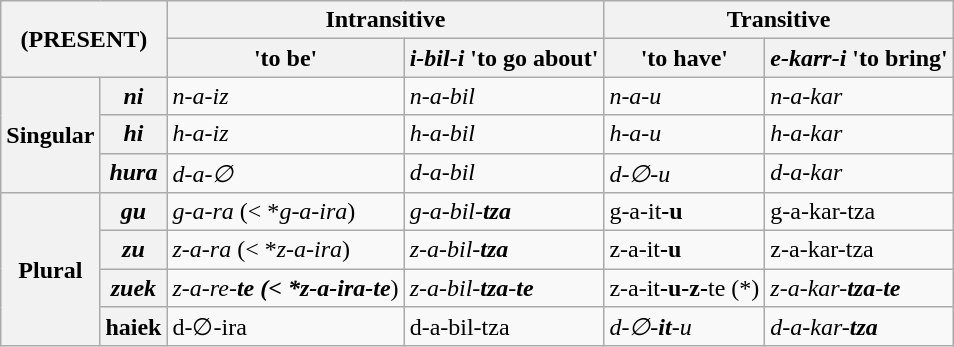<table class="wikitable" style="margin: 1em auto 1em auto">
<tr>
<th colspan=2 rowspan=2 align="center">(PRESENT)</th>
<th colspan=2 align="center">Intransitive</th>
<th colspan=2 align="center">Transitive</th>
</tr>
<tr>
<th align="center">'to be'</th>
<th align="center"><em>i-bil-i</em> 'to go about'</th>
<th align="center">'to have'</th>
<th align="center"><em>e-karr-i</em> 'to bring'</th>
</tr>
<tr>
<th rowspan=3 align="center">Singular</th>
<th><em>ni</em></th>
<td><em>n-a-iz</em></td>
<td><em>n-a-bil</em></td>
<td><em>n-a-u</em></td>
<td><em>n-a-kar</em></td>
</tr>
<tr>
<th><em>hi</em></th>
<td><em>h-a-iz</em></td>
<td><em>h-a-bil</em></td>
<td><em>h-a-u</em></td>
<td><em>h-a-kar</em></td>
</tr>
<tr>
<th><em>hura</em></th>
<td><em>d-a-∅</em></td>
<td><em>d-a-bil</em></td>
<td><em>d-∅-u</em></td>
<td><em>d-a-kar</em></td>
</tr>
<tr>
<th rowspan=4 align="center">Plural</th>
<th><em>gu</em></th>
<td><em>g-a-ra</em> (< *<em>g-a-ira</em>)</td>
<td><em>g-a-bil-<strong>tza<strong><em></td>
<td></em>g-a-</strong>it<strong>-u<em></td>
<td></em>g-a-kar-</strong>tza</em></strong></td>
</tr>
<tr>
<th><em>zu</em></th>
<td><em>z-a-ra</em> (< *<em>z-a-ira</em>)</td>
<td><em>z-a-bil-<strong>tza<strong><em></td>
<td></em>z-a-</strong>it<strong>-u<em></td>
<td></em>z-a-kar-</strong>tza</em></strong></td>
</tr>
<tr>
<th><em>zuek</em></th>
<td><em>z-a-re-<strong>te<strong><em> (< </em>*z-a-ira-</strong>te</em></strong>)</td>
<td><em>z-a-bil-<strong>tza</strong>-<strong>te<strong><em></td>
<td></em>z-a-</strong>it<strong>-u-z-</strong>te</em></strong> (*)</td>
<td><em>z-a-kar-<strong>tza</strong>-<strong>te<strong><em></td>
</tr>
<tr>
<th></em>haiek<em></th>
<td></em>d-∅-ira<em></td>
<td></em>d-a-bil-</strong>tza</em></strong></td>
<td><em>d-∅-<strong>it</strong>-u</em></td>
<td><em>d-a-kar-<strong>tza<strong><em></td>
</tr>
</table>
